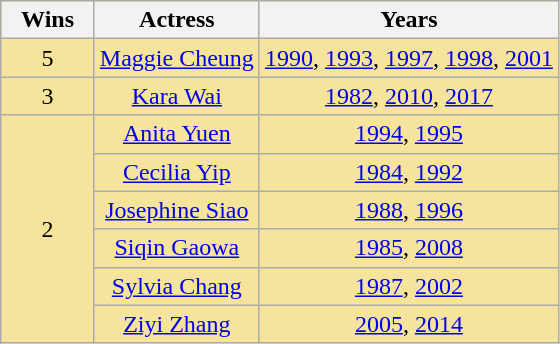<table class="wikitable" rowspan=2 border="1" cellpadding="4" style="text-align: center; background: #f6e39c">
<tr>
<th scope="col" width="55">Wins</th>
<th scope="col" align="center">Actress</th>
<th scope="col" align="center">Years</th>
</tr>
<tr>
<td rowspan=1 style="text-align:center">5</td>
<td><a href='#'>Maggie Cheung</a></td>
<td><a href='#'>1990</a>, <a href='#'>1993</a>, <a href='#'>1997</a>, <a href='#'>1998</a>, <a href='#'>2001</a></td>
</tr>
<tr>
<td rowspan=1 style="text-align:center">3</td>
<td><a href='#'>Kara Wai</a></td>
<td><a href='#'>1982</a>, <a href='#'>2010</a>, <a href='#'>2017</a></td>
</tr>
<tr>
<td rowspan=6 style="text-align:center">2</td>
<td><a href='#'>Anita Yuen</a></td>
<td><a href='#'>1994</a>, <a href='#'>1995</a></td>
</tr>
<tr>
<td><a href='#'>Cecilia Yip</a></td>
<td><a href='#'>1984</a>, <a href='#'>1992</a></td>
</tr>
<tr>
<td><a href='#'>Josephine Siao</a></td>
<td><a href='#'>1988</a>, <a href='#'>1996</a></td>
</tr>
<tr>
<td><a href='#'>Siqin Gaowa</a></td>
<td><a href='#'>1985</a>, <a href='#'>2008</a></td>
</tr>
<tr>
<td><a href='#'>Sylvia Chang</a></td>
<td><a href='#'>1987</a>, <a href='#'>2002</a></td>
</tr>
<tr>
<td><a href='#'>Ziyi Zhang</a></td>
<td><a href='#'>2005</a>, <a href='#'>2014</a></td>
</tr>
</table>
